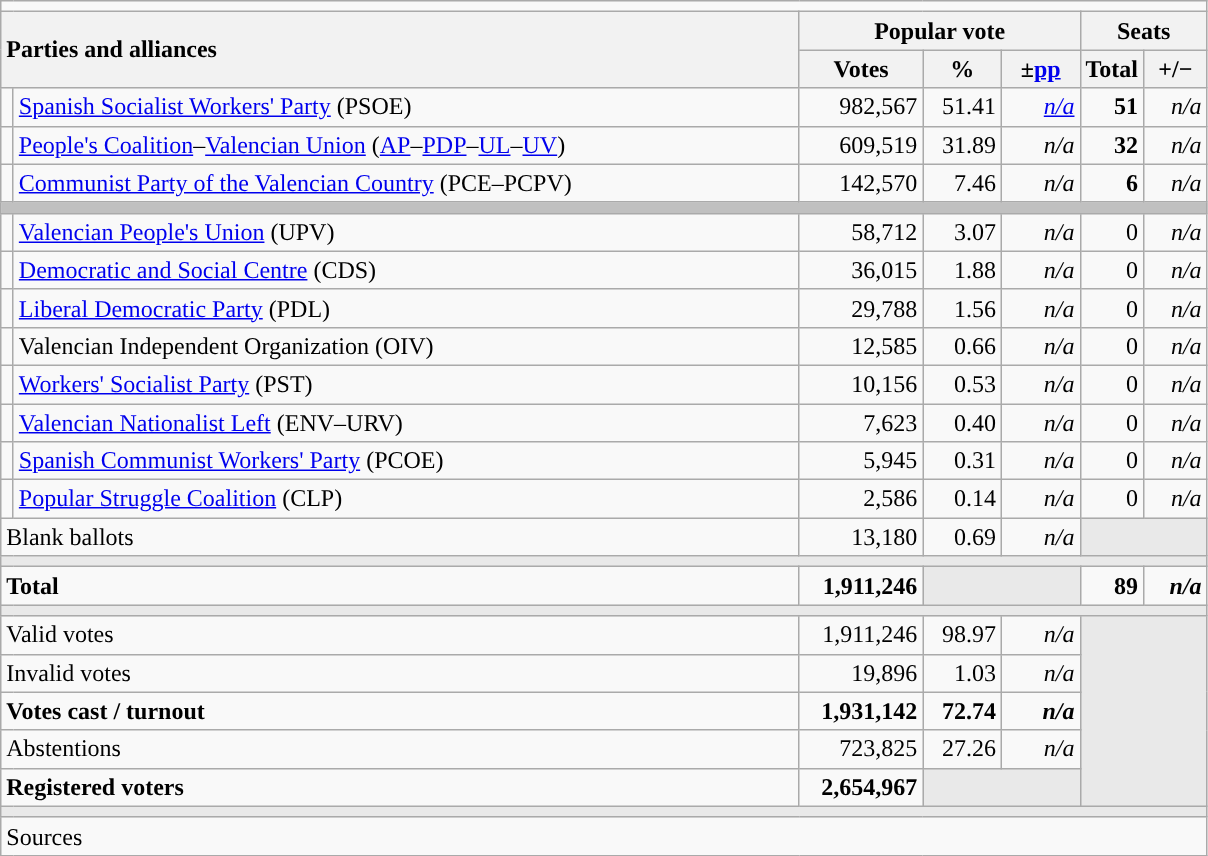<table class="wikitable" style="text-align:right;">
<tr>
<td colspan="7"></td>
</tr>
<tr>
<th style="text-align:left;" rowspan="2" colspan="2" width="525">Parties and alliances</th>
<th colspan="3">Popular vote</th>
<th colspan="2">Seats</th>
</tr>
<tr>
<th width="75">Votes</th>
<th width="45">%</th>
<th width="45">±<a href='#'>pp</a></th>
<th width="35">Total</th>
<th width="35">+/−</th>
</tr>
<tr>
<td width="1" style="color:inherit;background:"></td>
<td align="left"><a href='#'>Spanish Socialist Workers' Party</a> (PSOE)</td>
<td>982,567</td>
<td>51.41</td>
<td><em><a href='#'>n/a</a></em></td>
<td><strong>51</strong></td>
<td><em>n/a</em></td>
</tr>
<tr>
<td style="color:inherit;background:"></td>
<td align="left"><a href='#'>People's Coalition</a>–<a href='#'>Valencian Union</a> (<a href='#'>AP</a>–<a href='#'>PDP</a>–<a href='#'>UL</a>–<a href='#'>UV</a>)</td>
<td>609,519</td>
<td>31.89</td>
<td><em>n/a</em></td>
<td><strong>32</strong></td>
<td><em>n/a</em></td>
</tr>
<tr>
<td style="color:inherit;background:"></td>
<td align="left"><a href='#'>Communist Party of the Valencian Country</a> (PCE–PCPV)</td>
<td>142,570</td>
<td>7.46</td>
<td><em>n/a</em></td>
<td><strong>6</strong></td>
<td><em>n/a</em></td>
</tr>
<tr>
<td colspan="7" bgcolor="#C0C0C0"></td>
</tr>
<tr>
<td style="color:inherit;background:"></td>
<td align="left"><a href='#'>Valencian People's Union</a> (UPV)</td>
<td>58,712</td>
<td>3.07</td>
<td><em>n/a</em></td>
<td>0</td>
<td><em>n/a</em></td>
</tr>
<tr>
<td style="color:inherit;background:"></td>
<td align="left"><a href='#'>Democratic and Social Centre</a> (CDS)</td>
<td>36,015</td>
<td>1.88</td>
<td><em>n/a</em></td>
<td>0</td>
<td><em>n/a</em></td>
</tr>
<tr>
<td style="color:inherit;background:"></td>
<td align="left"><a href='#'>Liberal Democratic Party</a> (PDL)</td>
<td>29,788</td>
<td>1.56</td>
<td><em>n/a</em></td>
<td>0</td>
<td><em>n/a</em></td>
</tr>
<tr>
<td style="color:inherit;background:"></td>
<td align="left">Valencian Independent Organization (OIV)</td>
<td>12,585</td>
<td>0.66</td>
<td><em>n/a</em></td>
<td>0</td>
<td><em>n/a</em></td>
</tr>
<tr>
<td style="color:inherit;background:"></td>
<td align="left"><a href='#'>Workers' Socialist Party</a> (PST)</td>
<td>10,156</td>
<td>0.53</td>
<td><em>n/a</em></td>
<td>0</td>
<td><em>n/a</em></td>
</tr>
<tr>
<td style="color:inherit;background:"></td>
<td align="left"><a href='#'>Valencian Nationalist Left</a> (ENV–URV)</td>
<td>7,623</td>
<td>0.40</td>
<td><em>n/a</em></td>
<td>0</td>
<td><em>n/a</em></td>
</tr>
<tr>
<td style="color:inherit;background:"></td>
<td align="left"><a href='#'>Spanish Communist Workers' Party</a> (PCOE)</td>
<td>5,945</td>
<td>0.31</td>
<td><em>n/a</em></td>
<td>0</td>
<td><em>n/a</em></td>
</tr>
<tr>
<td style="color:inherit;background:"></td>
<td align="left"><a href='#'>Popular Struggle Coalition</a> (CLP)</td>
<td>2,586</td>
<td>0.14</td>
<td><em>n/a</em></td>
<td>0</td>
<td><em>n/a</em></td>
</tr>
<tr>
<td align="left" colspan="2">Blank ballots</td>
<td>13,180</td>
<td>0.69</td>
<td><em>n/a</em></td>
<td bgcolor="#E9E9E9" colspan="2"></td>
</tr>
<tr>
<td colspan="7" bgcolor="#E9E9E9"></td>
</tr>
<tr style="font-weight:bold;">
<td align="left" colspan="2">Total</td>
<td>1,911,246</td>
<td bgcolor="#E9E9E9" colspan="2"></td>
<td>89</td>
<td><em>n/a</em></td>
</tr>
<tr>
<td colspan="7" bgcolor="#E9E9E9"></td>
</tr>
<tr>
<td align="left" colspan="2">Valid votes</td>
<td>1,911,246</td>
<td>98.97</td>
<td><em>n/a</em></td>
<td bgcolor="#E9E9E9" colspan="2" rowspan="5"></td>
</tr>
<tr>
<td align="left" colspan="2">Invalid votes</td>
<td>19,896</td>
<td>1.03</td>
<td><em>n/a</em></td>
</tr>
<tr style="font-weight:bold;">
<td align="left" colspan="2">Votes cast / turnout</td>
<td>1,931,142</td>
<td>72.74</td>
<td><em>n/a</em></td>
</tr>
<tr>
<td align="left" colspan="2">Abstentions</td>
<td>723,825</td>
<td>27.26</td>
<td><em>n/a</em></td>
</tr>
<tr style="font-weight:bold;">
<td align="left" colspan="2">Registered voters</td>
<td>2,654,967</td>
<td bgcolor="#E9E9E9" colspan="2"></td>
</tr>
<tr>
<td colspan="7" bgcolor="#E9E9E9"></td>
</tr>
<tr>
<td align="left" colspan="7">Sources</td>
</tr>
</table>
